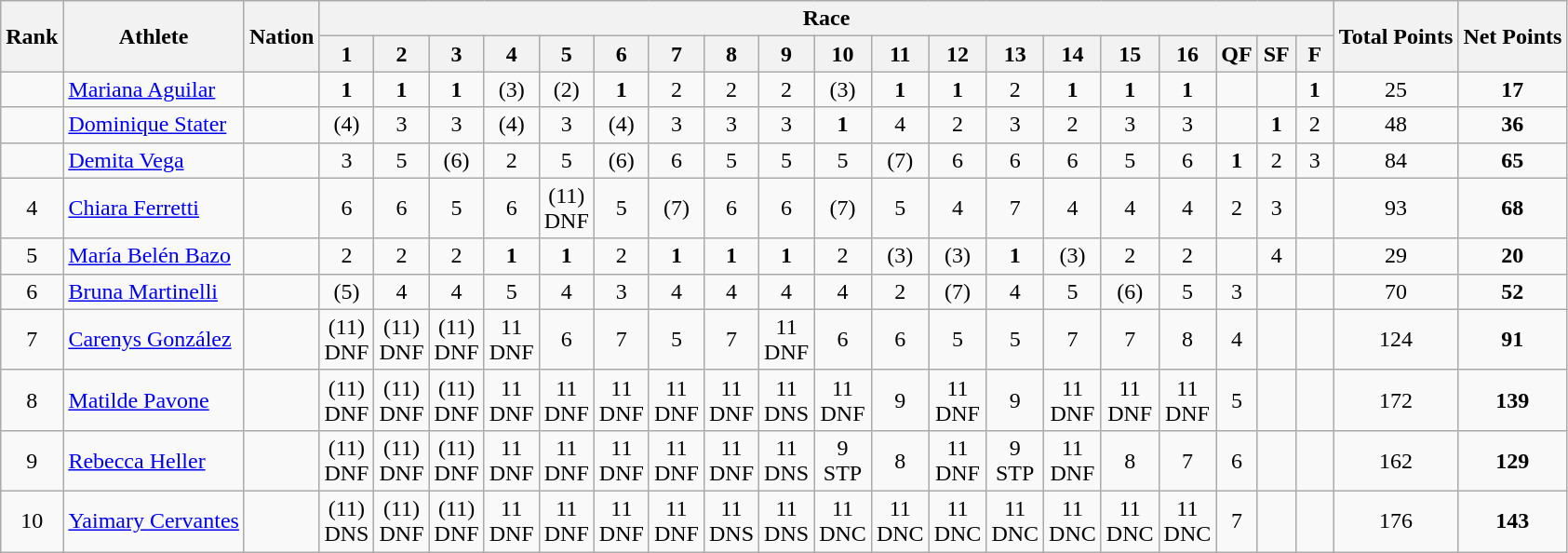<table class="wikitable" style="text-align:center">
<tr>
<th rowspan="2">Rank</th>
<th rowspan="2">Athlete</th>
<th rowspan="2">Nation</th>
<th colspan="19">Race</th>
<th rowspan="2">Total Points</th>
<th rowspan="2">Net Points</th>
</tr>
<tr>
<th width=20>1</th>
<th width=20>2</th>
<th width=20>3</th>
<th width=20>4</th>
<th width=20>5</th>
<th width=20>6</th>
<th width=20>7</th>
<th width=20>8</th>
<th width=20>9</th>
<th width=20>10</th>
<th width=20>11</th>
<th width=20>12</th>
<th width=20>13</th>
<th width=20>14</th>
<th width=20>15</th>
<th width=20>16</th>
<th width=20>QF</th>
<th width=20>SF</th>
<th width=20>F</th>
</tr>
<tr>
<td></td>
<td align=left><a href='#'>Mariana Aguilar</a></td>
<td align=left></td>
<td><strong>1</strong></td>
<td><strong>1</strong></td>
<td><strong>1</strong></td>
<td>(3)</td>
<td>(2)</td>
<td><strong>1</strong></td>
<td>2</td>
<td>2</td>
<td>2</td>
<td>(3)</td>
<td><strong>1</strong></td>
<td><strong>1</strong></td>
<td>2</td>
<td><strong>1</strong></td>
<td><strong>1</strong></td>
<td><strong>1</strong></td>
<td></td>
<td></td>
<td><strong>1</strong></td>
<td>25</td>
<td><strong>17</strong></td>
</tr>
<tr>
<td></td>
<td align=left><a href='#'>Dominique Stater</a></td>
<td align=left></td>
<td>(4)</td>
<td>3</td>
<td>3</td>
<td>(4)</td>
<td>3</td>
<td>(4)</td>
<td>3</td>
<td>3</td>
<td>3</td>
<td><strong>1</strong></td>
<td>4</td>
<td>2</td>
<td>3</td>
<td>2</td>
<td>3</td>
<td>3</td>
<td></td>
<td><strong>1</strong></td>
<td>2</td>
<td>48</td>
<td><strong>36</strong></td>
</tr>
<tr>
<td></td>
<td align=left><a href='#'>Demita Vega</a></td>
<td align=left></td>
<td>3</td>
<td>5</td>
<td>(6)</td>
<td>2</td>
<td>5</td>
<td>(6)</td>
<td>6</td>
<td>5</td>
<td>5</td>
<td>5</td>
<td>(7)</td>
<td>6</td>
<td>6</td>
<td>6</td>
<td>5</td>
<td>6</td>
<td><strong>1</strong></td>
<td>2</td>
<td>3</td>
<td>84</td>
<td><strong>65</strong></td>
</tr>
<tr>
<td>4</td>
<td align=left><a href='#'>Chiara Ferretti</a></td>
<td align=left></td>
<td>6</td>
<td>6</td>
<td>5</td>
<td>6</td>
<td>(11)<br>DNF</td>
<td>5</td>
<td>(7)</td>
<td>6</td>
<td>6</td>
<td>(7)</td>
<td>5</td>
<td>4</td>
<td>7</td>
<td>4</td>
<td>4</td>
<td>4</td>
<td>2</td>
<td>3</td>
<td></td>
<td>93</td>
<td><strong>68</strong></td>
</tr>
<tr>
<td>5</td>
<td align=left><a href='#'>María Belén Bazo</a></td>
<td align=left></td>
<td>2</td>
<td>2</td>
<td>2</td>
<td><strong>1</strong></td>
<td><strong>1</strong></td>
<td>2</td>
<td><strong>1</strong></td>
<td><strong>1</strong></td>
<td><strong>1</strong></td>
<td>2</td>
<td>(3)</td>
<td>(3)</td>
<td><strong>1</strong></td>
<td>(3)</td>
<td>2</td>
<td>2</td>
<td></td>
<td>4</td>
<td></td>
<td>29</td>
<td><strong>20</strong></td>
</tr>
<tr>
<td>6</td>
<td align=left><a href='#'>Bruna Martinelli</a></td>
<td align=left></td>
<td>(5)</td>
<td>4</td>
<td>4</td>
<td>5</td>
<td>4</td>
<td>3</td>
<td>4</td>
<td>4</td>
<td>4</td>
<td>4</td>
<td>2</td>
<td>(7)</td>
<td>4</td>
<td>5</td>
<td>(6)</td>
<td>5</td>
<td>3</td>
<td></td>
<td></td>
<td>70</td>
<td><strong>52</strong></td>
</tr>
<tr>
<td>7</td>
<td align=left><a href='#'>Carenys González</a></td>
<td align=left></td>
<td>(11)<br>DNF</td>
<td>(11)<br>DNF</td>
<td>(11)<br>DNF</td>
<td>11<br>DNF</td>
<td>6</td>
<td>7</td>
<td>5</td>
<td>7</td>
<td>11<br>DNF</td>
<td>6</td>
<td>6</td>
<td>5</td>
<td>5</td>
<td>7</td>
<td>7</td>
<td>8</td>
<td>4</td>
<td></td>
<td></td>
<td>124</td>
<td><strong>91</strong></td>
</tr>
<tr>
<td>8</td>
<td align=left><a href='#'>Matilde Pavone</a></td>
<td align=left></td>
<td>(11)<br>DNF</td>
<td>(11)<br>DNF</td>
<td>(11)<br>DNF</td>
<td>11<br>DNF</td>
<td>11<br>DNF</td>
<td>11<br>DNF</td>
<td>11<br>DNF</td>
<td>11<br>DNF</td>
<td>11<br>DNS</td>
<td>11<br>DNF</td>
<td>9</td>
<td>11<br>DNF</td>
<td>9</td>
<td>11<br>DNF</td>
<td>11<br>DNF</td>
<td>11<br>DNF</td>
<td>5</td>
<td></td>
<td></td>
<td>172</td>
<td><strong>139</strong></td>
</tr>
<tr>
<td>9</td>
<td align=left><a href='#'>Rebecca Heller</a></td>
<td align=left></td>
<td>(11)<br>DNF</td>
<td>(11)<br>DNF</td>
<td>(11)<br>DNF</td>
<td>11<br>DNF</td>
<td>11<br>DNF</td>
<td>11<br>DNF</td>
<td>11<br>DNF</td>
<td>11<br>DNF</td>
<td>11<br>DNS</td>
<td>9<br>STP</td>
<td>8</td>
<td>11<br>DNF</td>
<td>9<br>STP</td>
<td>11<br>DNF</td>
<td>8</td>
<td>7</td>
<td>6</td>
<td></td>
<td></td>
<td>162</td>
<td><strong>129</strong></td>
</tr>
<tr>
<td>10</td>
<td align=left><a href='#'>Yaimary Cervantes</a></td>
<td align=left></td>
<td>(11)<br>DNS</td>
<td>(11)<br>DNF</td>
<td>(11)<br>DNF</td>
<td>11<br>DNF</td>
<td>11<br>DNF</td>
<td>11<br>DNF</td>
<td>11<br>DNF</td>
<td>11<br>DNS</td>
<td>11<br>DNS</td>
<td>11<br>DNC</td>
<td>11<br>DNC</td>
<td>11<br>DNC</td>
<td>11<br>DNC</td>
<td>11<br>DNC</td>
<td>11<br>DNC</td>
<td>11<br>DNC</td>
<td>7</td>
<td></td>
<td></td>
<td>176</td>
<td><strong>143</strong></td>
</tr>
</table>
